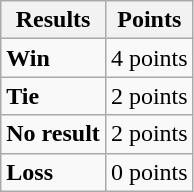<table class="wikitable">
<tr>
<th>Results</th>
<th>Points</th>
</tr>
<tr>
<td><strong>Win</strong></td>
<td>4 points</td>
</tr>
<tr>
<td><strong>Tie</strong></td>
<td>2 points</td>
</tr>
<tr>
<td><strong>No result</strong></td>
<td>2 points</td>
</tr>
<tr>
<td><strong>Loss</strong></td>
<td>0 points</td>
</tr>
</table>
